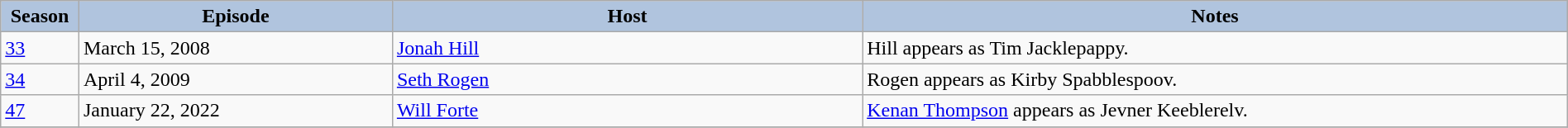<table class="wikitable" style="width:100%;">
<tr>
<th style="background:#B0C4DE;" width="5%">Season</th>
<th style="background:#B0C4DE;" width="20%">Episode</th>
<th style="background:#B0C4DE;" width="30%">Host</th>
<th style="background:#B0C4DE;" width="45%">Notes</th>
</tr>
<tr>
<td><a href='#'>33</a></td>
<td>March 15, 2008</td>
<td><a href='#'>Jonah Hill</a></td>
<td>Hill appears as Tim Jacklepappy.</td>
</tr>
<tr>
<td><a href='#'>34</a></td>
<td>April 4, 2009</td>
<td><a href='#'>Seth Rogen</a></td>
<td>Rogen appears as Kirby Spabblespoov.</td>
</tr>
<tr>
<td><a href='#'>47</a></td>
<td>January 22, 2022</td>
<td><a href='#'>Will Forte</a></td>
<td><a href='#'>Kenan Thompson</a> appears as Jevner Keeblerelv.</td>
</tr>
<tr>
</tr>
</table>
